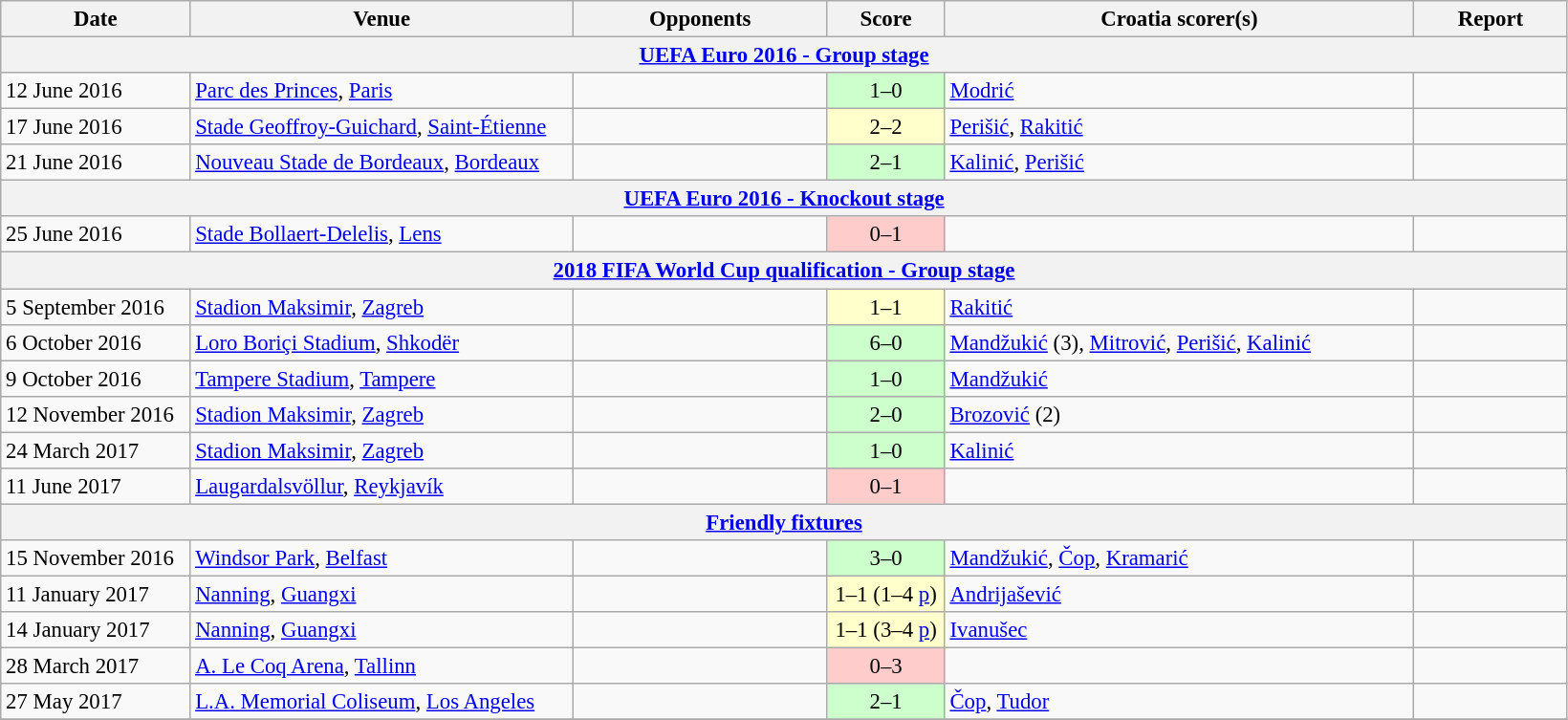<table class="wikitable" style="font-size:95%;">
<tr>
<th width=125>Date</th>
<th width=260>Venue</th>
<th width=170>Opponents</th>
<th width= 75>Score</th>
<th width=320>Croatia scorer(s)</th>
<th width=100>Report</th>
</tr>
<tr>
<th colspan=7><a href='#'>UEFA Euro 2016 - Group stage</a></th>
</tr>
<tr>
<td>12 June 2016</td>
<td><a href='#'>Parc des Princes</a>, <a href='#'>Paris</a></td>
<td></td>
<td align=center bgcolor=#CCFFCC>1–0</td>
<td><a href='#'>Modrić</a></td>
<td></td>
</tr>
<tr>
<td>17 June 2016</td>
<td><a href='#'>Stade Geoffroy-Guichard</a>, <a href='#'>Saint-Étienne</a></td>
<td></td>
<td align=center bgcolor=#FFFFCC>2–2</td>
<td><a href='#'>Perišić</a>, <a href='#'>Rakitić</a></td>
<td></td>
</tr>
<tr>
<td>21 June 2016</td>
<td><a href='#'>Nouveau Stade de Bordeaux</a>, <a href='#'>Bordeaux</a></td>
<td></td>
<td align=center bgcolor=#CCFFCC>2–1</td>
<td><a href='#'>Kalinić</a>, <a href='#'>Perišić</a></td>
<td></td>
</tr>
<tr>
<th colspan=7><a href='#'>UEFA Euro 2016 - Knockout stage</a></th>
</tr>
<tr>
<td>25 June 2016</td>
<td><a href='#'>Stade Bollaert-Delelis</a>, <a href='#'>Lens</a></td>
<td></td>
<td align=center bgcolor=#FFCCCC>0–1 </td>
<td></td>
<td></td>
</tr>
<tr>
<th colspan=7><a href='#'>2018 FIFA World Cup qualification - Group stage</a></th>
</tr>
<tr>
<td>5 September 2016</td>
<td><a href='#'>Stadion Maksimir</a>, <a href='#'>Zagreb</a></td>
<td></td>
<td align=center bgcolor=#FFFFCC>1–1</td>
<td><a href='#'>Rakitić</a></td>
<td></td>
</tr>
<tr>
<td>6 October 2016</td>
<td><a href='#'>Loro Boriçi Stadium</a>, <a href='#'>Shkodër</a></td>
<td></td>
<td align=center bgcolor=#CCFFCC>6–0</td>
<td><a href='#'>Mandžukić</a> (3), <a href='#'>Mitrović</a>, <a href='#'>Perišić</a>, <a href='#'>Kalinić</a></td>
<td></td>
</tr>
<tr>
<td>9 October 2016</td>
<td><a href='#'>Tampere Stadium</a>, <a href='#'>Tampere</a></td>
<td></td>
<td align=center bgcolor=#CCFFCC>1–0</td>
<td><a href='#'>Mandžukić</a></td>
<td></td>
</tr>
<tr>
<td>12 November 2016</td>
<td><a href='#'>Stadion Maksimir</a>, <a href='#'>Zagreb</a></td>
<td></td>
<td align=center bgcolor=#CCFFCC>2–0</td>
<td><a href='#'>Brozović</a> (2)</td>
<td></td>
</tr>
<tr>
<td>24 March 2017</td>
<td><a href='#'>Stadion Maksimir</a>, <a href='#'>Zagreb</a></td>
<td></td>
<td align=center bgcolor=#CCFFCC>1–0</td>
<td><a href='#'>Kalinić</a></td>
<td></td>
</tr>
<tr>
<td>11 June 2017</td>
<td><a href='#'>Laugardalsvöllur</a>, <a href='#'>Reykjavík</a></td>
<td></td>
<td align=center bgcolor=#FFCCCC>0–1</td>
<td></td>
<td></td>
</tr>
<tr>
<th colspan=7><a href='#'>Friendly fixtures</a></th>
</tr>
<tr>
<td>15 November 2016</td>
<td><a href='#'>Windsor Park</a>, <a href='#'>Belfast</a></td>
<td></td>
<td align=center bgcolor=#CCFFCC>3–0</td>
<td><a href='#'>Mandžukić</a>, <a href='#'>Čop</a>, <a href='#'>Kramarić</a></td>
<td></td>
</tr>
<tr>
<td>11 January 2017</td>
<td><a href='#'>Nanning</a>, <a href='#'>Guangxi</a></td>
<td></td>
<td align=center bgcolor=#FFFFCC>1–1 (1–4 <a href='#'>p</a>)</td>
<td><a href='#'>Andrijašević</a></td>
<td></td>
</tr>
<tr>
<td>14 January 2017</td>
<td><a href='#'>Nanning</a>, <a href='#'>Guangxi</a></td>
<td></td>
<td align=center bgcolor=#FFFFCC>1–1 (3–4 <a href='#'>p</a>)</td>
<td><a href='#'>Ivanušec</a></td>
<td></td>
</tr>
<tr>
<td>28 March 2017</td>
<td><a href='#'>A. Le Coq Arena</a>, <a href='#'>Tallinn</a></td>
<td></td>
<td align=center bgcolor=#FFCCCC>0–3</td>
<td></td>
<td></td>
</tr>
<tr>
<td>27 May 2017</td>
<td><a href='#'>L.A. Memorial Coliseum</a>, <a href='#'>Los Angeles</a></td>
<td></td>
<td align=center bgcolor=#CCFFCC>2–1</td>
<td><a href='#'>Čop</a>, <a href='#'>Tudor</a></td>
<td></td>
</tr>
<tr>
</tr>
</table>
